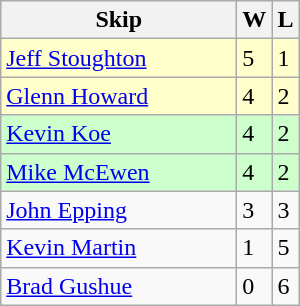<table class= "wikitable">
<tr>
<th width= 150>Skip</th>
<th>W</th>
<th>L</th>
</tr>
<tr bgcolor=#ffffcc>
<td> <a href='#'>Jeff Stoughton</a></td>
<td>5</td>
<td>1</td>
</tr>
<tr bgcolor=#ffffcc>
<td> <a href='#'>Glenn Howard</a></td>
<td>4</td>
<td>2</td>
</tr>
<tr bgcolor=#ccffcc>
<td> <a href='#'>Kevin Koe</a></td>
<td>4</td>
<td>2</td>
</tr>
<tr bgcolor=#ccffcc>
<td> <a href='#'>Mike McEwen</a></td>
<td>4</td>
<td>2</td>
</tr>
<tr>
<td> <a href='#'>John Epping</a></td>
<td>3</td>
<td>3</td>
</tr>
<tr>
<td> <a href='#'>Kevin Martin</a></td>
<td>1</td>
<td>5</td>
</tr>
<tr>
<td> <a href='#'>Brad Gushue</a></td>
<td>0</td>
<td>6</td>
</tr>
</table>
